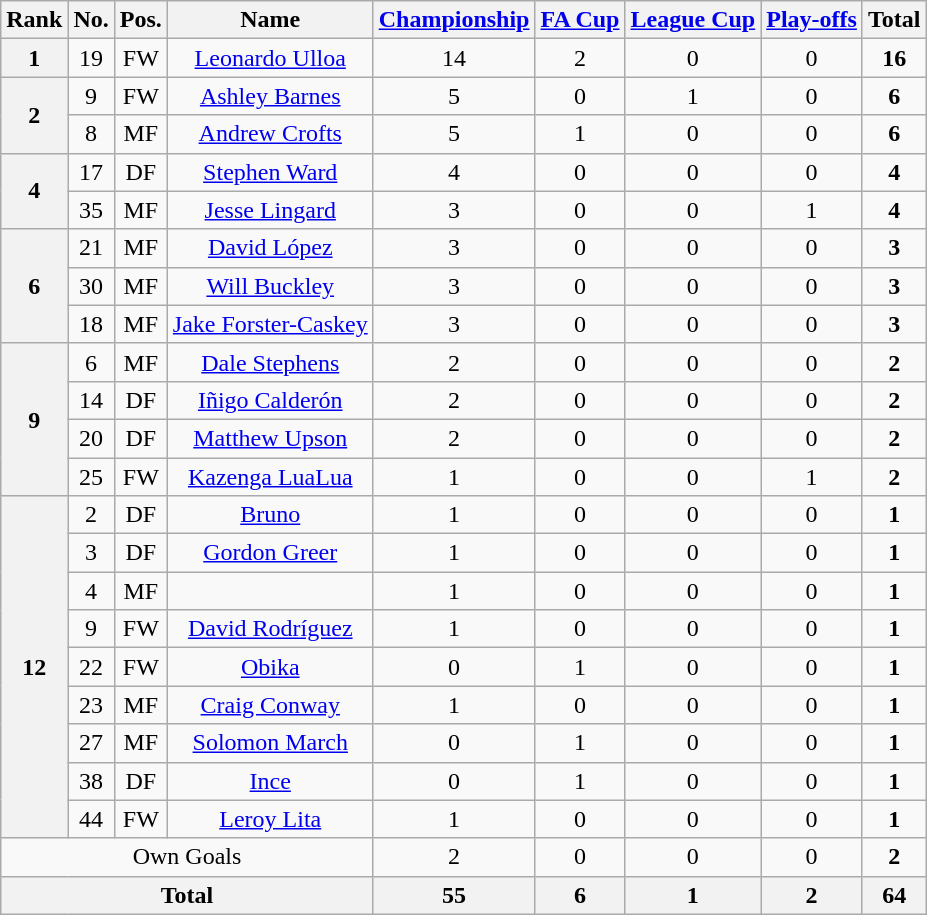<table class="wikitable" style="text-align: center;">
<tr>
<th>Rank</th>
<th>No.</th>
<th>Pos.</th>
<th>Name</th>
<th><a href='#'>Championship</a></th>
<th><a href='#'>FA Cup</a></th>
<th><a href='#'>League Cup</a></th>
<th><a href='#'>Play-offs</a></th>
<th>Total</th>
</tr>
<tr>
<th rowspan=1>1</th>
<td>19</td>
<td>FW</td>
<td><a href='#'>Leonardo Ulloa</a></td>
<td>14</td>
<td>2</td>
<td>0</td>
<td>0</td>
<td><strong>16</strong></td>
</tr>
<tr>
<th rowspan=2>2</th>
<td>9</td>
<td>FW</td>
<td><a href='#'>Ashley Barnes</a></td>
<td>5</td>
<td>0</td>
<td>1</td>
<td>0</td>
<td><strong>6</strong></td>
</tr>
<tr>
<td>8</td>
<td>MF</td>
<td><a href='#'>Andrew Crofts</a></td>
<td>5</td>
<td>1</td>
<td>0</td>
<td>0</td>
<td><strong>6</strong></td>
</tr>
<tr>
<th rowspan=2>4</th>
<td>17</td>
<td>DF</td>
<td><a href='#'>Stephen Ward</a></td>
<td>4</td>
<td>0</td>
<td>0</td>
<td>0</td>
<td><strong>4</strong></td>
</tr>
<tr>
<td>35</td>
<td>MF</td>
<td><a href='#'>Jesse Lingard</a></td>
<td>3</td>
<td>0</td>
<td>0</td>
<td>1</td>
<td><strong>4</strong></td>
</tr>
<tr>
<th rowspan=3>6</th>
<td>21</td>
<td>MF</td>
<td><a href='#'>David López</a></td>
<td>3</td>
<td>0</td>
<td>0</td>
<td>0</td>
<td><strong>3</strong></td>
</tr>
<tr>
<td>30</td>
<td>MF</td>
<td><a href='#'>Will Buckley</a></td>
<td>3</td>
<td>0</td>
<td>0</td>
<td>0</td>
<td><strong>3</strong></td>
</tr>
<tr>
<td>18</td>
<td>MF</td>
<td><a href='#'>Jake Forster-Caskey</a></td>
<td>3</td>
<td>0</td>
<td>0</td>
<td>0</td>
<td><strong>3</strong></td>
</tr>
<tr>
<th rowspan=4>9</th>
<td>6</td>
<td>MF</td>
<td><a href='#'>Dale Stephens</a></td>
<td>2</td>
<td>0</td>
<td>0</td>
<td>0</td>
<td><strong>2</strong></td>
</tr>
<tr>
<td>14</td>
<td>DF</td>
<td><a href='#'>Iñigo Calderón</a></td>
<td>2</td>
<td>0</td>
<td>0</td>
<td>0</td>
<td><strong>2</strong></td>
</tr>
<tr>
<td>20</td>
<td>DF</td>
<td><a href='#'>Matthew Upson</a></td>
<td>2</td>
<td>0</td>
<td>0</td>
<td>0</td>
<td><strong>2</strong></td>
</tr>
<tr>
<td>25</td>
<td>FW</td>
<td><a href='#'>Kazenga LuaLua</a></td>
<td>1</td>
<td>0</td>
<td>0</td>
<td>1</td>
<td><strong>2</strong></td>
</tr>
<tr>
<th rowspan=9>12</th>
<td>2</td>
<td>DF</td>
<td><a href='#'>Bruno</a></td>
<td>1</td>
<td>0</td>
<td>0</td>
<td>0</td>
<td><strong>1</strong></td>
</tr>
<tr>
<td>3</td>
<td>DF</td>
<td><a href='#'>Gordon Greer</a></td>
<td>1</td>
<td>0</td>
<td>0</td>
<td>0</td>
<td><strong>1</strong></td>
</tr>
<tr>
<td>4</td>
<td>MF</td>
<td></td>
<td>1</td>
<td>0</td>
<td>0</td>
<td>0</td>
<td><strong>1</strong></td>
</tr>
<tr>
<td>9</td>
<td>FW</td>
<td><a href='#'>David Rodríguez</a></td>
<td>1</td>
<td>0</td>
<td>0</td>
<td>0</td>
<td><strong>1</strong></td>
</tr>
<tr>
<td>22</td>
<td>FW</td>
<td><a href='#'>Obika</a></td>
<td>0</td>
<td>1</td>
<td>0</td>
<td>0</td>
<td><strong>1</strong></td>
</tr>
<tr>
<td>23</td>
<td>MF</td>
<td><a href='#'>Craig Conway</a></td>
<td>1</td>
<td>0</td>
<td>0</td>
<td>0</td>
<td><strong>1</strong></td>
</tr>
<tr>
<td>27</td>
<td>MF</td>
<td><a href='#'>Solomon March</a></td>
<td>0</td>
<td>1</td>
<td>0</td>
<td>0</td>
<td><strong>1</strong></td>
</tr>
<tr>
<td>38</td>
<td>DF</td>
<td><a href='#'>Ince</a></td>
<td>0</td>
<td>1</td>
<td>0</td>
<td>0</td>
<td><strong>1</strong></td>
</tr>
<tr>
<td>44</td>
<td>FW</td>
<td><a href='#'>Leroy Lita</a></td>
<td>1</td>
<td>0</td>
<td>0</td>
<td>0</td>
<td><strong>1</strong></td>
</tr>
<tr>
<td colspan=4>Own Goals</td>
<td>2</td>
<td>0</td>
<td>0</td>
<td>0</td>
<td><strong>2</strong></td>
</tr>
<tr>
<th colspan=4>Total</th>
<th>55</th>
<th>6</th>
<th>1</th>
<th>2</th>
<th>64</th>
</tr>
</table>
